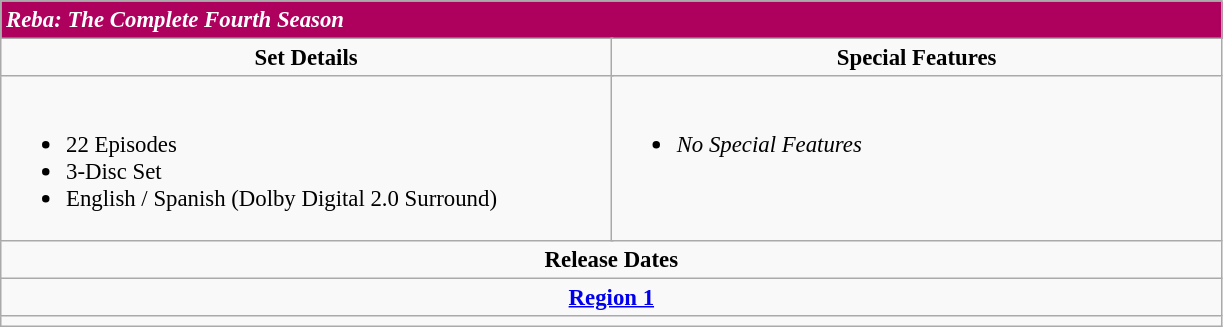<table class="wikitable" style="font-size: 95%;">
<tr style="background:#AE005D; color:white;">
<td colspan="6"><strong><em>Reba: The Complete Fourth Season</em></strong></td>
</tr>
<tr style="vertical-align:top; text-align:center;">
<td style="width:400px;" colspan="3"><strong>Set Details</strong></td>
<td style="width:400px; " colspan="3"><strong>Special Features</strong></td>
</tr>
<tr valign="top">
<td colspan="3"  style="text-align:left; width:400px;"><br><ul><li>22 Episodes</li><li>3-Disc Set</li><li>English / Spanish (Dolby Digital 2.0 Surround)</li></ul></td>
<td colspan="3"  style="text-align:left; width:400px;"><br><ul><li><em>No Special Features</em></li></ul></td>
</tr>
<tr>
<td colspan="6" style="text-align:center;"><strong>Release Dates</strong></td>
</tr>
<tr>
<td colspan="6" style="text-align:center;"><strong><a href='#'>Region 1</a></strong></td>
</tr>
<tr style="text-align:center;">
<td colspan="6"></td>
</tr>
</table>
